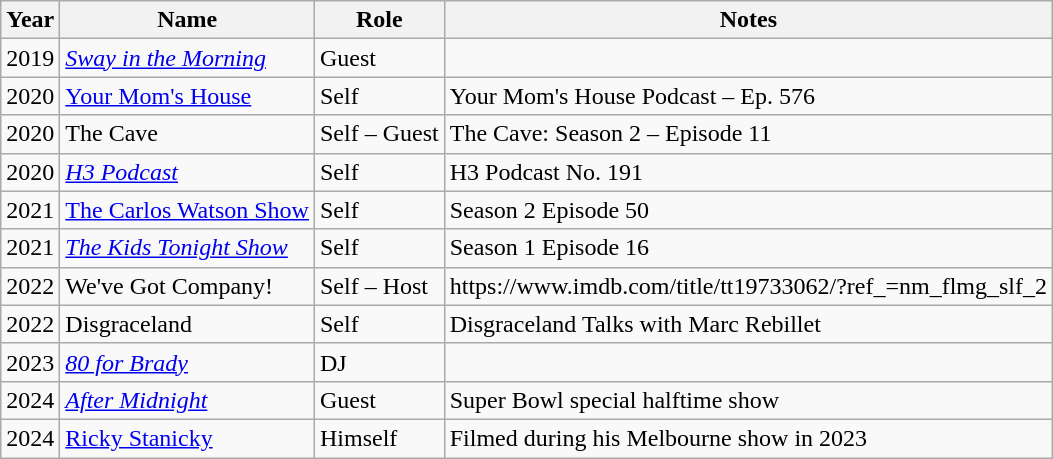<table class="wikitable sortable">
<tr>
<th>Year</th>
<th>Name</th>
<th>Role</th>
<th>Notes</th>
</tr>
<tr>
<td>2019</td>
<td><em><a href='#'>Sway in the Morning</a></em></td>
<td>Guest</td>
<td></td>
</tr>
<tr>
<td>2020</td>
<td><a href='#'>Your Mom's House</a></td>
<td>Self</td>
<td>Your Mom's House Podcast – Ep. 576 </td>
</tr>
<tr>
<td>2020</td>
<td>The Cave</td>
<td>Self – Guest</td>
<td>The Cave: Season 2 – Episode 11 </td>
</tr>
<tr>
<td>2020</td>
<td><em><a href='#'>H3 Podcast</a></em></td>
<td>Self</td>
<td>H3 Podcast No. 191 </td>
</tr>
<tr>
<td>2021</td>
<td><a href='#'>The Carlos Watson Show</a></td>
<td>Self</td>
<td>Season 2 Episode 50 </td>
</tr>
<tr>
<td>2021</td>
<td><em><a href='#'>The Kids Tonight Show</a></em></td>
<td>Self</td>
<td>Season 1 Episode 16</td>
</tr>
<tr>
<td>2022</td>
<td>We've Got Company!</td>
<td>Self – Host</td>
<td>https://www.imdb.com/title/tt19733062/?ref_=nm_flmg_slf_2</td>
</tr>
<tr>
<td>2022</td>
<td>Disgraceland</td>
<td>Self</td>
<td>Disgraceland Talks with Marc Rebillet </td>
</tr>
<tr>
<td>2023</td>
<td><em><a href='#'>80 for Brady</a></em></td>
<td>DJ</td>
<td></td>
</tr>
<tr>
<td>2024</td>
<td><a href='#'><em>After Midnight</em></a></td>
<td>Guest</td>
<td>Super Bowl special halftime show</td>
</tr>
<tr>
<td>2024</td>
<td><a href='#'>Ricky Stanicky</a></td>
<td>Himself</td>
<td>Filmed during his Melbourne show in 2023</td>
</tr>
</table>
